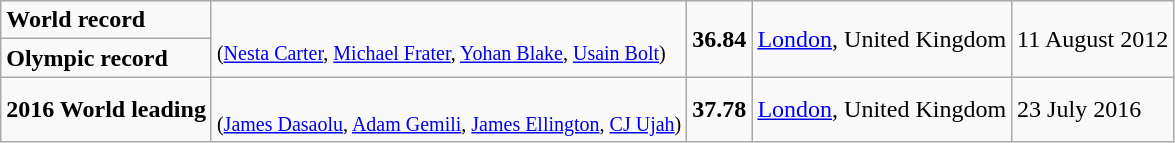<table class="wikitable">
<tr>
<td><strong>World record</strong></td>
<td rowspan=2><br><small>(<a href='#'>Nesta Carter</a>, <a href='#'>Michael Frater</a>, <a href='#'>Yohan Blake</a>, <a href='#'>Usain Bolt</a>)</small></td>
<td rowspan=2><strong>36.84</strong></td>
<td rowspan=2><a href='#'>London</a>, United Kingdom</td>
<td rowspan=2>11 August 2012</td>
</tr>
<tr>
<td><strong>Olympic record</strong></td>
</tr>
<tr>
<td><strong>2016 World leading</strong></td>
<td><br><small>(<a href='#'>James Dasaolu</a>, <a href='#'>Adam Gemili</a>, <a href='#'>James Ellington</a>, <a href='#'>CJ Ujah</a>)</small></td>
<td><strong>37.78</strong></td>
<td><a href='#'>London</a>, United Kingdom</td>
<td>23 July 2016</td>
</tr>
</table>
